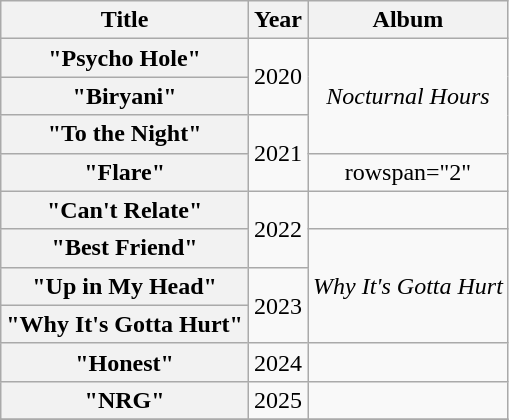<table class="wikitable plainrowheaders" style="text-align:center;">
<tr>
<th>Title</th>
<th>Year</th>
<th>Album</th>
</tr>
<tr>
<th scope="row">"Psycho Hole"</th>
<td rowspan="2">2020</td>
<td rowspan="3"><em>Nocturnal Hours</em></td>
</tr>
<tr>
<th scope="row">"Biryani"</th>
</tr>
<tr>
<th scope="row">"To the Night" </th>
<td rowspan="2">2021</td>
</tr>
<tr>
<th scope="row">"Flare"</th>
<td>rowspan="2" </td>
</tr>
<tr>
<th scope="row">"Can't Relate"</th>
<td rowspan="2">2022</td>
</tr>
<tr>
<th scope="row">"Best Friend"</th>
<td rowspan="3"><em>Why It's Gotta Hurt</em></td>
</tr>
<tr>
<th scope="row">"Up in My Head"</th>
<td rowspan="2">2023</td>
</tr>
<tr>
<th scope="row">"Why It's Gotta Hurt"</th>
</tr>
<tr>
<th scope="row">"Honest" </th>
<td rowspan="1">2024</td>
<td></td>
</tr>
<tr>
<th scope="row">"NRG"</th>
<td rowspan="1">2025</td>
<td></td>
</tr>
<tr>
</tr>
</table>
